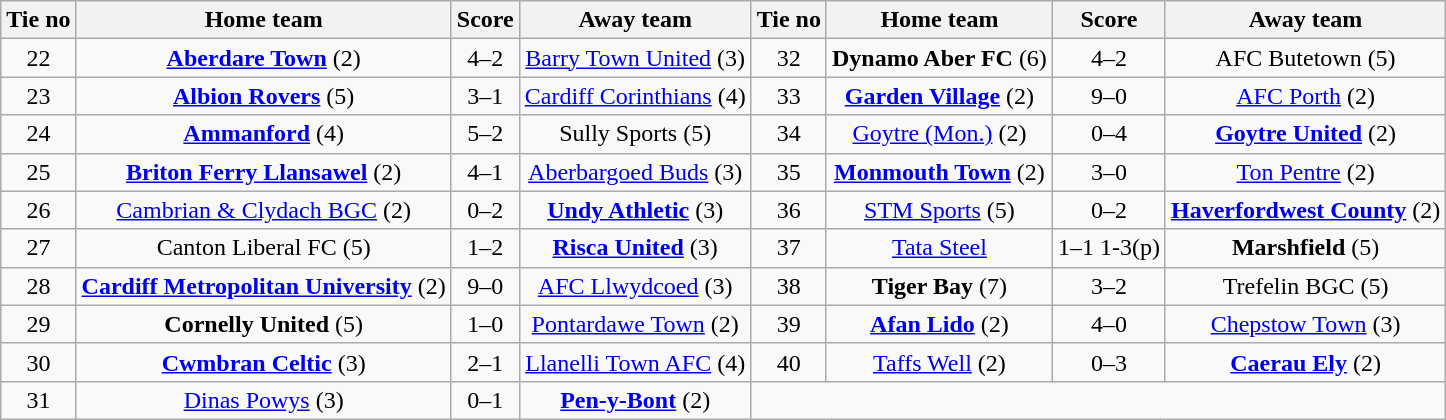<table class="wikitable" style="text-align: center">
<tr>
<th>Tie no</th>
<th>Home team</th>
<th>Score</th>
<th>Away team</th>
<th>Tie no</th>
<th>Home team</th>
<th>Score</th>
<th>Away team</th>
</tr>
<tr>
<td>22</td>
<td><strong><a href='#'>Aberdare Town</a></strong> (2)</td>
<td>4–2</td>
<td><a href='#'>Barry Town United</a> (3)</td>
<td>32</td>
<td><strong>Dynamo Aber FC</strong> (6)</td>
<td>4–2</td>
<td>AFC Butetown (5)</td>
</tr>
<tr>
<td>23</td>
<td><strong><a href='#'>Albion Rovers</a></strong> (5)</td>
<td>3–1</td>
<td><a href='#'>Cardiff Corinthians</a> (4)</td>
<td>33</td>
<td><strong><a href='#'>Garden Village</a></strong> (2)</td>
<td>9–0</td>
<td><a href='#'>AFC Porth</a> (2)</td>
</tr>
<tr>
<td>24</td>
<td><strong><a href='#'>Ammanford</a></strong> (4)</td>
<td>5–2</td>
<td>Sully Sports (5)</td>
<td>34</td>
<td><a href='#'>Goytre (Mon.)</a> (2)</td>
<td>0–4</td>
<td><strong><a href='#'>Goytre United</a></strong> (2)</td>
</tr>
<tr>
<td>25</td>
<td><strong><a href='#'>Briton Ferry Llansawel</a></strong> (2)</td>
<td>4–1</td>
<td><a href='#'>Aberbargoed Buds</a> (3)</td>
<td>35</td>
<td><strong><a href='#'>Monmouth Town</a></strong> (2)</td>
<td>3–0</td>
<td><a href='#'>Ton Pentre</a> (2)</td>
</tr>
<tr>
<td>26</td>
<td><a href='#'>Cambrian & Clydach BGC</a> (2)</td>
<td>0–2</td>
<td><strong><a href='#'>Undy Athletic</a></strong> (3)</td>
<td>36</td>
<td><a href='#'>STM Sports</a> (5)</td>
<td>0–2</td>
<td><strong><a href='#'>Haverfordwest County</a></strong> (2)</td>
</tr>
<tr>
<td>27</td>
<td>Canton Liberal FC (5)</td>
<td>1–2</td>
<td><strong><a href='#'>Risca United</a></strong> (3)</td>
<td>37</td>
<td><a href='#'>Tata Steel</a></td>
<td>1–1  1-3(p)</td>
<td><strong>Marshfield</strong> (5)</td>
</tr>
<tr>
<td>28</td>
<td><strong><a href='#'>Cardiff Metropolitan University</a></strong> (2)</td>
<td>9–0</td>
<td><a href='#'>AFC Llwydcoed</a> (3)</td>
<td>38</td>
<td><strong>Tiger Bay</strong> (7)</td>
<td>3–2</td>
<td>Trefelin BGC (5)</td>
</tr>
<tr>
<td>29</td>
<td><strong>Cornelly United</strong> (5)</td>
<td>1–0</td>
<td><a href='#'>Pontardawe Town</a> (2)</td>
<td>39</td>
<td><strong><a href='#'>Afan Lido</a></strong> (2)</td>
<td>4–0</td>
<td><a href='#'>Chepstow Town</a> (3)</td>
</tr>
<tr>
<td>30</td>
<td><strong><a href='#'>Cwmbran Celtic</a></strong> (3)</td>
<td>2–1</td>
<td><a href='#'>Llanelli Town AFC</a> (4)</td>
<td>40</td>
<td><a href='#'>Taffs Well</a> (2)</td>
<td>0–3</td>
<td><strong><a href='#'>Caerau Ely</a></strong> (2)</td>
</tr>
<tr>
<td>31</td>
<td><a href='#'>Dinas Powys</a> (3)</td>
<td>0–1 </td>
<td><strong><a href='#'>Pen-y-Bont</a></strong> (2)</td>
</tr>
</table>
